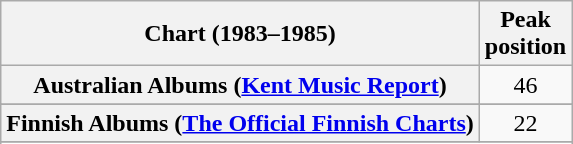<table class="wikitable sortable plainrowheaders" style="text-align:center">
<tr>
<th scope="col">Chart (1983–1985)</th>
<th scope="col">Peak<br>position</th>
</tr>
<tr>
<th scope="row">Australian Albums (<a href='#'>Kent Music Report</a>)</th>
<td>46</td>
</tr>
<tr>
</tr>
<tr>
<th scope="row">Finnish Albums (<a href='#'>The Official Finnish Charts</a>)</th>
<td>22</td>
</tr>
<tr>
</tr>
<tr>
</tr>
</table>
